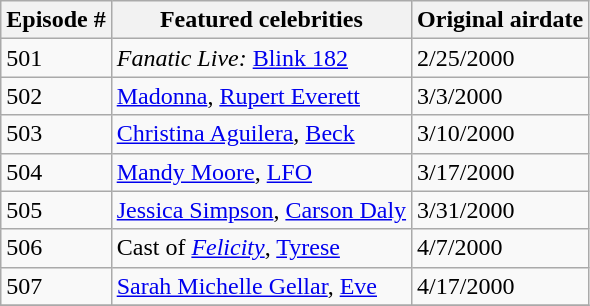<table class="wikitable">
<tr>
<th>Episode #</th>
<th>Featured celebrities</th>
<th>Original airdate</th>
</tr>
<tr>
<td>501</td>
<td><em>Fanatic Live:</em> <a href='#'>Blink 182</a></td>
<td>2/25/2000</td>
</tr>
<tr>
<td>502</td>
<td><a href='#'>Madonna</a>, <a href='#'>Rupert Everett</a></td>
<td>3/3/2000</td>
</tr>
<tr>
<td>503</td>
<td><a href='#'>Christina Aguilera</a>, <a href='#'>Beck</a></td>
<td>3/10/2000</td>
</tr>
<tr>
<td>504</td>
<td><a href='#'>Mandy Moore</a>, <a href='#'>LFO</a></td>
<td>3/17/2000</td>
</tr>
<tr>
<td>505</td>
<td><a href='#'>Jessica Simpson</a>, <a href='#'>Carson Daly</a></td>
<td>3/31/2000</td>
</tr>
<tr>
<td>506</td>
<td>Cast of <em><a href='#'>Felicity</a></em>, <a href='#'>Tyrese</a></td>
<td>4/7/2000</td>
</tr>
<tr>
<td>507</td>
<td><a href='#'>Sarah Michelle Gellar</a>, <a href='#'>Eve</a></td>
<td>4/17/2000</td>
</tr>
<tr>
</tr>
</table>
